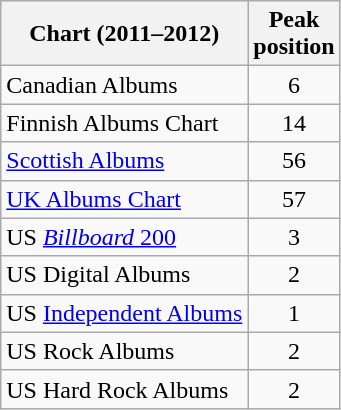<table class="wikitable sortable plainrowheaders">
<tr>
<th>Chart (2011–2012)</th>
<th>Peak<br>position</th>
</tr>
<tr>
<td>Canadian Albums</td>
<td style="text-align:center;">6</td>
</tr>
<tr>
<td>Finnish Albums Chart</td>
<td style="text-align:center;">14</td>
</tr>
<tr>
<td><a href='#'>Scottish Albums</a></td>
<td align="center">56</td>
</tr>
<tr>
<td><a href='#'>UK Albums Chart</a></td>
<td style="text-align:center;">57</td>
</tr>
<tr>
<td>US <a href='#'><em>Billboard</em> 200</a></td>
<td style="text-align:center;">3</td>
</tr>
<tr>
<td>US Digital Albums</td>
<td style="text-align:center;">2</td>
</tr>
<tr>
<td>US <a href='#'>Independent Albums</a></td>
<td style="text-align:center;">1</td>
</tr>
<tr>
<td>US Rock Albums</td>
<td style="text-align:center;">2</td>
</tr>
<tr>
<td>US Hard Rock Albums</td>
<td style="text-align:center;">2</td>
</tr>
</table>
